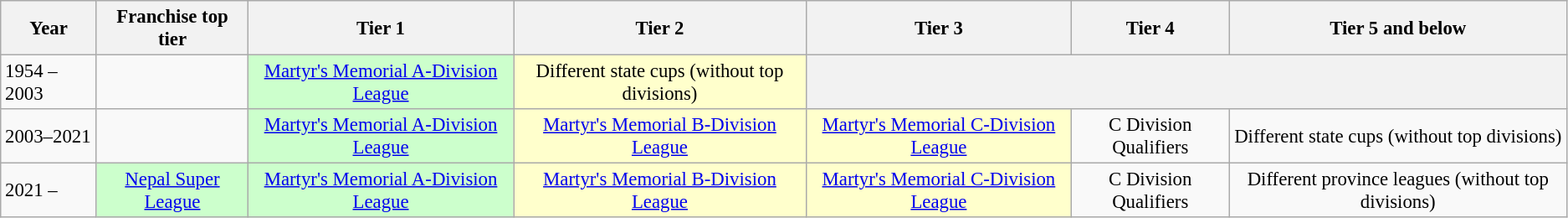<table class="wikitable" style="text-align: center; font-size:95%;">
<tr>
<th>Year</th>
<th>Franchise top tier</th>
<th>Tier 1</th>
<th>Tier 2</th>
<th>Tier 3</th>
<th>Tier 4</th>
<th>Tier 5 and below</th>
</tr>
<tr>
<td align="left">1954 – 2003</td>
<td></td>
<td bgcolor=#ccffcc><a href='#'>Martyr's Memorial A-Division League</a></td>
<td bgcolor=#ffffcc>Different state cups (without top divisions)</td>
<th colspan="3"></th>
</tr>
<tr>
<td align="left">2003–2021</td>
<td></td>
<td bgcolor=#ccffcc><a href='#'>Martyr's Memorial A-Division League</a></td>
<td bgcolor=#ffffcc><a href='#'>Martyr's Memorial B-Division League</a></td>
<td bgcolor=#ffffcc><a href='#'>Martyr's Memorial C-Division League</a></td>
<td>C Division Qualifiers</td>
<td>Different state cups (without top divisions)</td>
</tr>
<tr>
<td align="left">2021 –</td>
<td bgcolor=#ccffcc><a href='#'>Nepal Super League</a></td>
<td bgcolor=#ccffcc><a href='#'>Martyr's Memorial A-Division League</a></td>
<td bgcolor=#ffffcc><a href='#'>Martyr's Memorial B-Division League</a></td>
<td bgcolor=#ffffcc><a href='#'>Martyr's Memorial C-Division League</a></td>
<td>C Division Qualifiers</td>
<td>Different province leagues (without top divisions)</td>
</tr>
</table>
